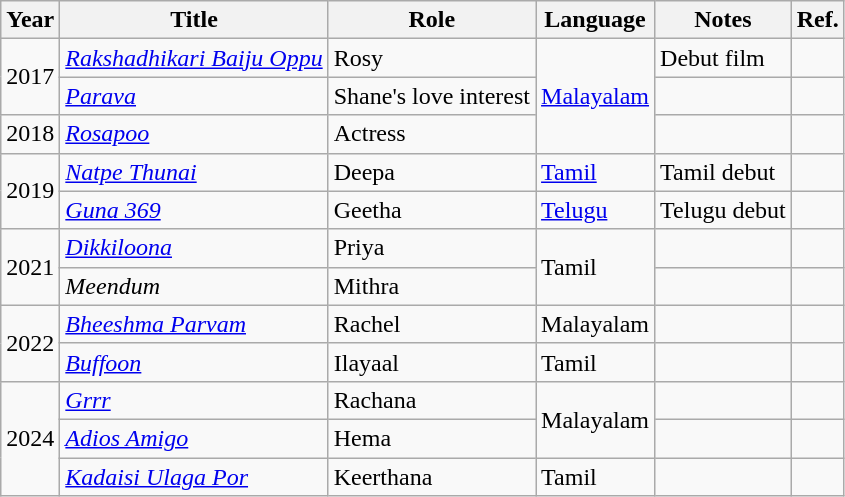<table class="wikitable sortable">
<tr>
<th>Year</th>
<th>Title</th>
<th>Role</th>
<th>Language</th>
<th class="unsortable">Notes</th>
<th class="unsortable">Ref.</th>
</tr>
<tr>
<td rowspan=2>2017</td>
<td><em><a href='#'>Rakshadhikari Baiju Oppu</a></em></td>
<td>Rosy</td>
<td rowspan="3"><a href='#'>Malayalam</a></td>
<td>Debut film</td>
<td></td>
</tr>
<tr>
<td><em><a href='#'>Parava</a></em></td>
<td>Shane's love interest</td>
<td></td>
<td></td>
</tr>
<tr>
<td>2018</td>
<td><em><a href='#'>Rosapoo</a></em></td>
<td>Actress</td>
<td></td>
<td></td>
</tr>
<tr>
<td rowspan=2>2019</td>
<td><em><a href='#'>Natpe Thunai</a></em></td>
<td>Deepa</td>
<td><a href='#'>Tamil</a></td>
<td>Tamil debut</td>
<td></td>
</tr>
<tr>
<td><em><a href='#'>Guna 369</a></em></td>
<td>Geetha</td>
<td><a href='#'>Telugu</a></td>
<td>Telugu debut</td>
<td></td>
</tr>
<tr>
<td rowspan=2>2021</td>
<td><em><a href='#'>Dikkiloona</a></em></td>
<td>Priya</td>
<td rowspan="2">Tamil</td>
<td></td>
<td></td>
</tr>
<tr>
<td><em>Meendum</em></td>
<td>Mithra</td>
<td></td>
<td></td>
</tr>
<tr>
<td rowspan=2>2022</td>
<td><em><a href='#'>Bheeshma Parvam</a></em></td>
<td>Rachel</td>
<td>Malayalam</td>
<td></td>
<td></td>
</tr>
<tr>
<td><em><a href='#'>Buffoon</a></em></td>
<td>Ilayaal</td>
<td>Tamil</td>
<td></td>
<td></td>
</tr>
<tr>
<td rowspan=3>2024</td>
<td><em><a href='#'>Grrr</a></em></td>
<td>Rachana</td>
<td rowspan=2>Malayalam</td>
<td></td>
<td></td>
</tr>
<tr>
<td><em><a href='#'>Adios Amigo</a></em></td>
<td>Hema</td>
<td></td>
<td></td>
</tr>
<tr>
<td><em><a href='#'>Kadaisi Ulaga Por</a></em></td>
<td>Keerthana</td>
<td>Tamil</td>
<td></td>
<td></td>
</tr>
</table>
